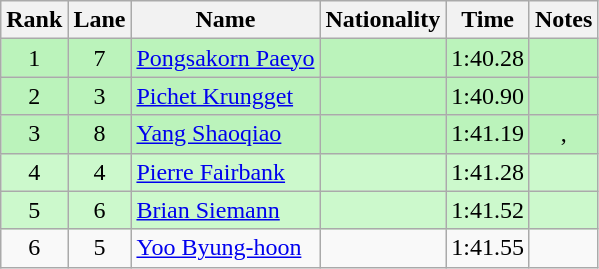<table class="wikitable sortable" style="text-align:center">
<tr>
<th>Rank</th>
<th>Lane</th>
<th>Name</th>
<th>Nationality</th>
<th>Time</th>
<th>Notes</th>
</tr>
<tr bgcolor=bbf3bb>
<td>1</td>
<td>7</td>
<td align="left"><a href='#'>Pongsakorn Paeyo</a></td>
<td align="left"></td>
<td>1:40.28</td>
<td></td>
</tr>
<tr bgcolor=bbf3bb>
<td>2</td>
<td>3</td>
<td align="left"><a href='#'>Pichet Krungget</a></td>
<td align="left"></td>
<td>1:40.90</td>
<td></td>
</tr>
<tr bgcolor=bbf3bb>
<td>3</td>
<td>8</td>
<td align="left"><a href='#'>Yang Shaoqiao</a></td>
<td align="left"></td>
<td>1:41.19</td>
<td>, </td>
</tr>
<tr bgcolor=ccf9cc>
<td>4</td>
<td>4</td>
<td align="left"><a href='#'>Pierre Fairbank</a></td>
<td align="left"></td>
<td>1:41.28</td>
<td></td>
</tr>
<tr bgcolor=ccf9cc>
<td>5</td>
<td>6</td>
<td align="left"><a href='#'>Brian Siemann</a></td>
<td align="left"></td>
<td>1:41.52</td>
<td></td>
</tr>
<tr>
<td>6</td>
<td>5</td>
<td align="left"><a href='#'>Yoo Byung-hoon</a></td>
<td align="left"></td>
<td>1:41.55</td>
<td></td>
</tr>
</table>
